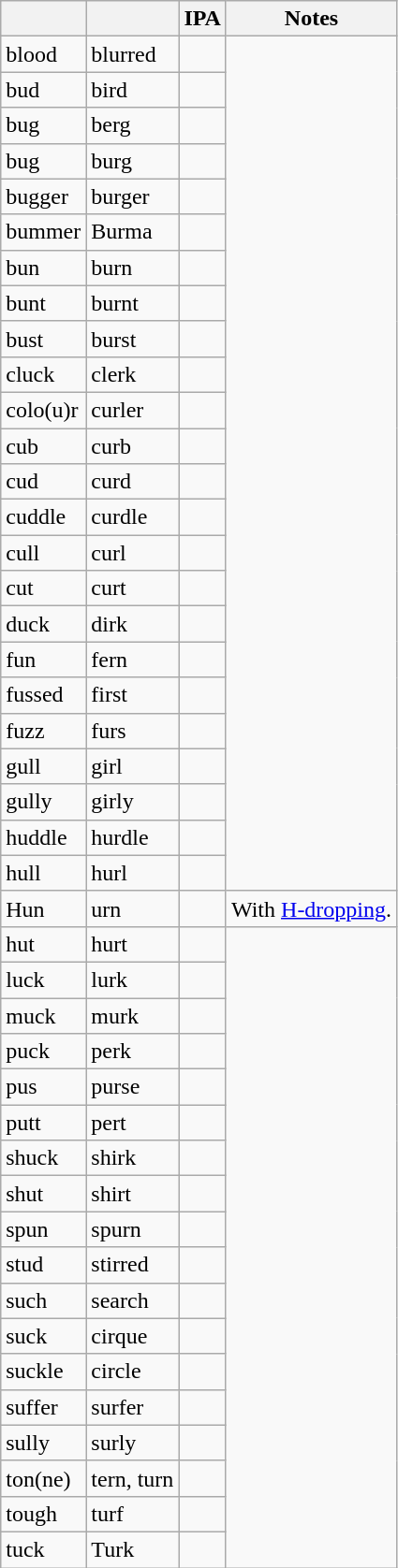<table class="wikitable sortable mw-collapsible mw-collapsed">
<tr>
<th></th>
<th></th>
<th>IPA</th>
<th>Notes</th>
</tr>
<tr>
<td>blood</td>
<td>blurred</td>
<td></td>
</tr>
<tr>
<td>bud</td>
<td>bird</td>
<td></td>
</tr>
<tr>
<td>bug</td>
<td>berg</td>
<td></td>
</tr>
<tr>
<td>bug</td>
<td>burg</td>
<td></td>
</tr>
<tr>
<td>bugger</td>
<td>burger</td>
<td></td>
</tr>
<tr>
<td>bummer</td>
<td>Burma</td>
<td></td>
</tr>
<tr>
<td>bun</td>
<td>burn</td>
<td></td>
</tr>
<tr>
<td>bunt</td>
<td>burnt</td>
<td></td>
</tr>
<tr>
<td>bust</td>
<td>burst</td>
<td></td>
</tr>
<tr>
<td>cluck</td>
<td>clerk</td>
<td></td>
</tr>
<tr>
<td>colo(u)r</td>
<td>curler</td>
<td></td>
</tr>
<tr>
<td>cub</td>
<td>curb</td>
<td></td>
</tr>
<tr>
<td>cud</td>
<td>curd</td>
<td></td>
</tr>
<tr>
<td>cuddle</td>
<td>curdle</td>
<td></td>
</tr>
<tr>
<td>cull</td>
<td>curl</td>
<td></td>
</tr>
<tr>
<td>cut</td>
<td>curt</td>
<td></td>
</tr>
<tr>
<td>duck</td>
<td>dirk</td>
<td></td>
</tr>
<tr>
<td>fun</td>
<td>fern</td>
<td></td>
</tr>
<tr>
<td>fussed</td>
<td>first</td>
<td></td>
</tr>
<tr>
<td>fuzz</td>
<td>furs</td>
<td></td>
</tr>
<tr>
<td>gull</td>
<td>girl</td>
<td></td>
</tr>
<tr>
<td>gully</td>
<td>girly</td>
<td></td>
</tr>
<tr>
<td>huddle</td>
<td>hurdle</td>
<td></td>
</tr>
<tr>
<td>hull</td>
<td>hurl</td>
<td></td>
</tr>
<tr>
<td>Hun</td>
<td>urn</td>
<td></td>
<td>With <a href='#'>H-dropping</a>.</td>
</tr>
<tr>
<td>hut</td>
<td>hurt</td>
<td></td>
</tr>
<tr>
<td>luck</td>
<td>lurk</td>
<td></td>
</tr>
<tr>
<td>muck</td>
<td>murk</td>
<td></td>
</tr>
<tr>
<td>puck</td>
<td>perk</td>
<td></td>
</tr>
<tr>
<td>pus</td>
<td>purse</td>
<td></td>
</tr>
<tr>
<td>putt</td>
<td>pert</td>
<td></td>
</tr>
<tr>
<td>shuck</td>
<td>shirk</td>
<td></td>
</tr>
<tr>
<td>shut</td>
<td>shirt</td>
<td></td>
</tr>
<tr>
<td>spun</td>
<td>spurn</td>
<td></td>
</tr>
<tr>
<td>stud</td>
<td>stirred</td>
<td></td>
</tr>
<tr>
<td>such</td>
<td>search</td>
<td></td>
</tr>
<tr>
<td>suck</td>
<td>cirque</td>
<td></td>
</tr>
<tr>
<td>suckle</td>
<td>circle</td>
<td></td>
</tr>
<tr>
<td>suffer</td>
<td>surfer</td>
<td></td>
</tr>
<tr>
<td>sully</td>
<td>surly</td>
<td></td>
</tr>
<tr>
<td>ton(ne)</td>
<td>tern, turn</td>
<td></td>
</tr>
<tr>
<td>tough</td>
<td>turf</td>
<td></td>
</tr>
<tr>
<td>tuck</td>
<td>Turk</td>
<td></td>
</tr>
</table>
